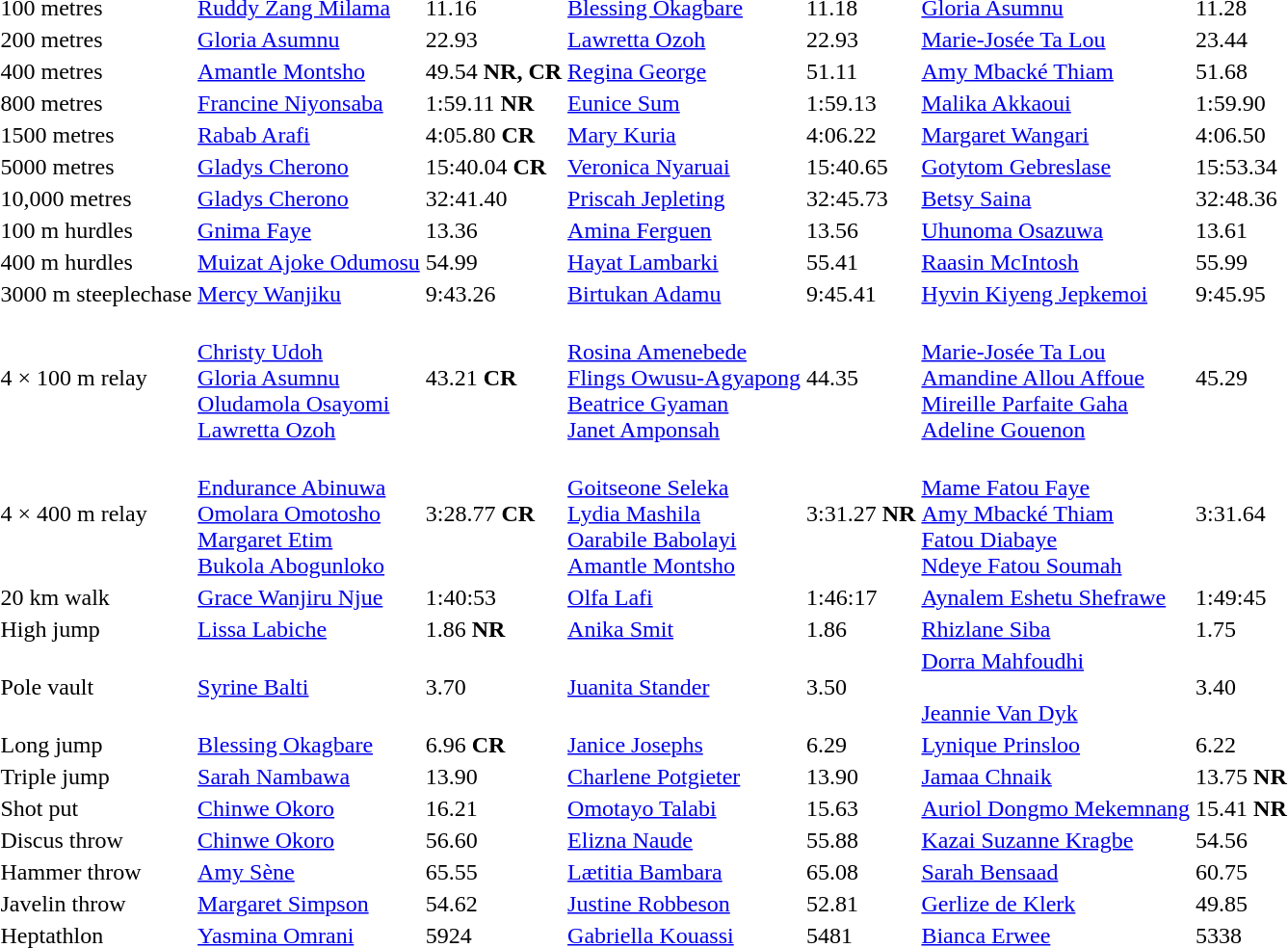<table>
<tr>
<td>100 metres <br></td>
<td><a href='#'>Ruddy Zang Milama</a> <br> <em></em></td>
<td>11.16</td>
<td><a href='#'>Blessing Okagbare</a> <br> <em></em></td>
<td>11.18</td>
<td><a href='#'>Gloria Asumnu</a> <br> <em></em></td>
<td>11.28</td>
</tr>
<tr>
<td>200 metres <br></td>
<td><a href='#'>Gloria Asumnu</a> <br> <em></em></td>
<td>22.93</td>
<td><a href='#'>Lawretta Ozoh</a> <br> <em></em></td>
<td>22.93</td>
<td><a href='#'>Marie-Josée Ta Lou</a> <br> <em></em></td>
<td>23.44</td>
</tr>
<tr>
<td>400 metres <br></td>
<td><a href='#'>Amantle Montsho</a> <br> <em></em></td>
<td>49.54 <strong>NR, CR</strong></td>
<td><a href='#'>Regina George</a> <br> <em></em></td>
<td>51.11</td>
<td><a href='#'>Amy Mbacké Thiam</a> <br> <em></em></td>
<td>51.68</td>
</tr>
<tr>
<td>800 metres <br></td>
<td><a href='#'>Francine Niyonsaba</a> <br> <em></em></td>
<td>1:59.11 <strong>NR</strong></td>
<td><a href='#'>Eunice Sum</a> <br> <em></em></td>
<td>1:59.13</td>
<td><a href='#'>Malika Akkaoui</a> <br> <em></em></td>
<td>1:59.90</td>
</tr>
<tr>
<td>1500 metres <br></td>
<td><a href='#'>Rabab Arafi</a> <br> <em></em></td>
<td>4:05.80 <strong>CR</strong></td>
<td><a href='#'>Mary Kuria</a> <br> <em></em></td>
<td>4:06.22</td>
<td><a href='#'>Margaret Wangari</a> <br> <em></em></td>
<td>4:06.50</td>
</tr>
<tr>
<td>5000 metres <br></td>
<td><a href='#'>Gladys Cherono</a> <br> <em></em></td>
<td>15:40.04 <strong>CR</strong></td>
<td><a href='#'>Veronica Nyaruai</a> <br> <em></em></td>
<td>15:40.65</td>
<td><a href='#'>Gotytom Gebreslase</a> <br> <em></em></td>
<td>15:53.34</td>
</tr>
<tr>
<td>10,000 metres <br></td>
<td><a href='#'>Gladys Cherono</a> <br> <em></em></td>
<td>32:41.40</td>
<td><a href='#'>Priscah Jepleting</a> <br> <em></em></td>
<td>32:45.73</td>
<td><a href='#'>Betsy Saina</a> <br> <em></em></td>
<td>32:48.36</td>
</tr>
<tr>
<td>100 m hurdles <br></td>
<td><a href='#'>Gnima Faye</a> <br> <em></em></td>
<td>13.36</td>
<td><a href='#'>Amina Ferguen</a> <br> <em></em></td>
<td>13.56</td>
<td><a href='#'>Uhunoma Osazuwa</a> <br> <em></em></td>
<td>13.61</td>
</tr>
<tr>
<td>400 m hurdles <br></td>
<td><a href='#'>Muizat Ajoke Odumosu</a> <br> <em></em></td>
<td>54.99</td>
<td><a href='#'>Hayat Lambarki</a> <br> <em></em></td>
<td>55.41</td>
<td><a href='#'>Raasin McIntosh</a> <br> <em></em></td>
<td>55.99</td>
</tr>
<tr>
<td>3000 m steeplechase <br></td>
<td><a href='#'>Mercy Wanjiku</a> <br> <em></em></td>
<td>9:43.26</td>
<td><a href='#'>Birtukan Adamu</a> <br> <em></em></td>
<td>9:45.41</td>
<td><a href='#'>Hyvin Kiyeng Jepkemoi</a> <br> <em></em></td>
<td>9:45.95</td>
</tr>
<tr>
<td>4 × 100 m relay <br></td>
<td><em></em> <br><a href='#'>Christy Udoh</a><br><a href='#'>Gloria Asumnu</a><br><a href='#'>Oludamola Osayomi</a><br><a href='#'>Lawretta Ozoh</a></td>
<td>43.21 <strong>CR</strong></td>
<td><em></em> <br><a href='#'>Rosina Amenebede</a><br><a href='#'>Flings Owusu-Agyapong</a><br><a href='#'>Beatrice Gyaman</a><br><a href='#'>Janet Amponsah</a></td>
<td>44.35</td>
<td><em></em><br><a href='#'>Marie-Josée Ta Lou</a><br><a href='#'>Amandine Allou Affoue</a><br><a href='#'>Mireille Parfaite Gaha</a><br><a href='#'>Adeline Gouenon</a></td>
<td>45.29</td>
</tr>
<tr>
<td>4 × 400 m relay <br></td>
<td><em></em> <br><a href='#'>Endurance Abinuwa</a><br><a href='#'>Omolara Omotosho</a><br><a href='#'>Margaret Etim</a><br><a href='#'>Bukola Abogunloko</a></td>
<td>3:28.77 <strong>CR</strong></td>
<td><em></em> <br><a href='#'>Goitseone Seleka</a><br><a href='#'>Lydia Mashila</a><br><a href='#'>Oarabile Babolayi</a><br><a href='#'>Amantle Montsho</a></td>
<td>3:31.27 <strong>NR</strong></td>
<td><em></em><br><a href='#'>Mame Fatou Faye</a><br><a href='#'>Amy Mbacké Thiam</a><br><a href='#'>Fatou Diabaye</a><br><a href='#'>Ndeye Fatou Soumah</a></td>
<td>3:31.64</td>
</tr>
<tr>
<td>20 km walk <br></td>
<td><a href='#'>Grace Wanjiru Njue</a> <br> <em></em></td>
<td>1:40:53</td>
<td><a href='#'>Olfa Lafi</a> <br> <em></em></td>
<td>1:46:17</td>
<td><a href='#'>Aynalem Eshetu Shefrawe</a> <br> <em></em></td>
<td>1:49:45</td>
</tr>
<tr>
<td>High jump <br></td>
<td><a href='#'>Lissa Labiche</a> <br> <em></em></td>
<td>1.86 <strong>NR</strong></td>
<td><a href='#'>Anika Smit</a> <br> <em></em></td>
<td>1.86</td>
<td><a href='#'>Rhizlane Siba</a> <br> <em></em></td>
<td>1.75</td>
</tr>
<tr>
<td>Pole vault <br></td>
<td><a href='#'>Syrine Balti</a> <br> <em></em></td>
<td>3.70</td>
<td><a href='#'>Juanita Stander</a> <br> <em></em></td>
<td>3.50</td>
<td><a href='#'>Dorra Mahfoudhi</a><br> <em></em> <br> <a href='#'>Jeannie Van Dyk</a> <br><em></em></td>
<td>3.40</td>
</tr>
<tr>
<td>Long jump <br></td>
<td><a href='#'>Blessing Okagbare</a> <br> <em></em></td>
<td>6.96 <strong>CR</strong></td>
<td><a href='#'>Janice Josephs</a> <br> <em></em></td>
<td>6.29</td>
<td><a href='#'>Lynique Prinsloo</a> <br> <em></em></td>
<td>6.22</td>
</tr>
<tr>
<td>Triple jump <br></td>
<td><a href='#'>Sarah Nambawa</a> <br> <em></em></td>
<td>13.90</td>
<td><a href='#'>Charlene Potgieter</a> <br> <em></em></td>
<td>13.90</td>
<td><a href='#'>Jamaa Chnaik</a> <br> <em></em></td>
<td>13.75 <strong>NR</strong></td>
</tr>
<tr>
<td>Shot put <br></td>
<td><a href='#'>Chinwe Okoro</a> <br> <em></em></td>
<td>16.21</td>
<td><a href='#'>Omotayo Talabi</a> <br> <em></em></td>
<td>15.63</td>
<td><a href='#'>Auriol Dongmo Mekemnang</a> <br> <em></em></td>
<td>15.41 <strong>NR</strong></td>
</tr>
<tr>
<td>Discus throw <br></td>
<td><a href='#'>Chinwe Okoro</a> <br> <em></em></td>
<td>56.60</td>
<td><a href='#'>Elizna Naude</a> <br> <em></em></td>
<td>55.88</td>
<td><a href='#'>Kazai Suzanne Kragbe</a> <br> <em></em></td>
<td>54.56</td>
</tr>
<tr>
<td>Hammer throw <br></td>
<td><a href='#'>Amy Sène</a> <br> <em></em></td>
<td>65.55</td>
<td><a href='#'>Lætitia Bambara</a> <br> <em></em></td>
<td>65.08</td>
<td><a href='#'>Sarah Bensaad</a> <br> <em></em></td>
<td>60.75</td>
</tr>
<tr>
<td>Javelin throw <br></td>
<td><a href='#'>Margaret Simpson</a> <br> <em></em></td>
<td>54.62</td>
<td><a href='#'>Justine Robbeson</a> <br> <em></em></td>
<td>52.81</td>
<td><a href='#'>Gerlize de Klerk</a> <br> <em></em></td>
<td>49.85</td>
</tr>
<tr>
<td>Heptathlon <br></td>
<td><a href='#'>Yasmina Omrani</a> <br> <em></em></td>
<td>5924</td>
<td><a href='#'>Gabriella Kouassi</a> <br> <em></em></td>
<td>5481</td>
<td><a href='#'>Bianca Erwee</a> <br> <em></em></td>
<td>5338</td>
</tr>
</table>
